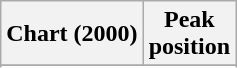<table class="wikitable">
<tr>
<th>Chart (2000)</th>
<th>Peak<br>position</th>
</tr>
<tr>
</tr>
<tr>
</tr>
<tr>
</tr>
<tr>
</tr>
<tr>
</tr>
<tr>
</tr>
</table>
